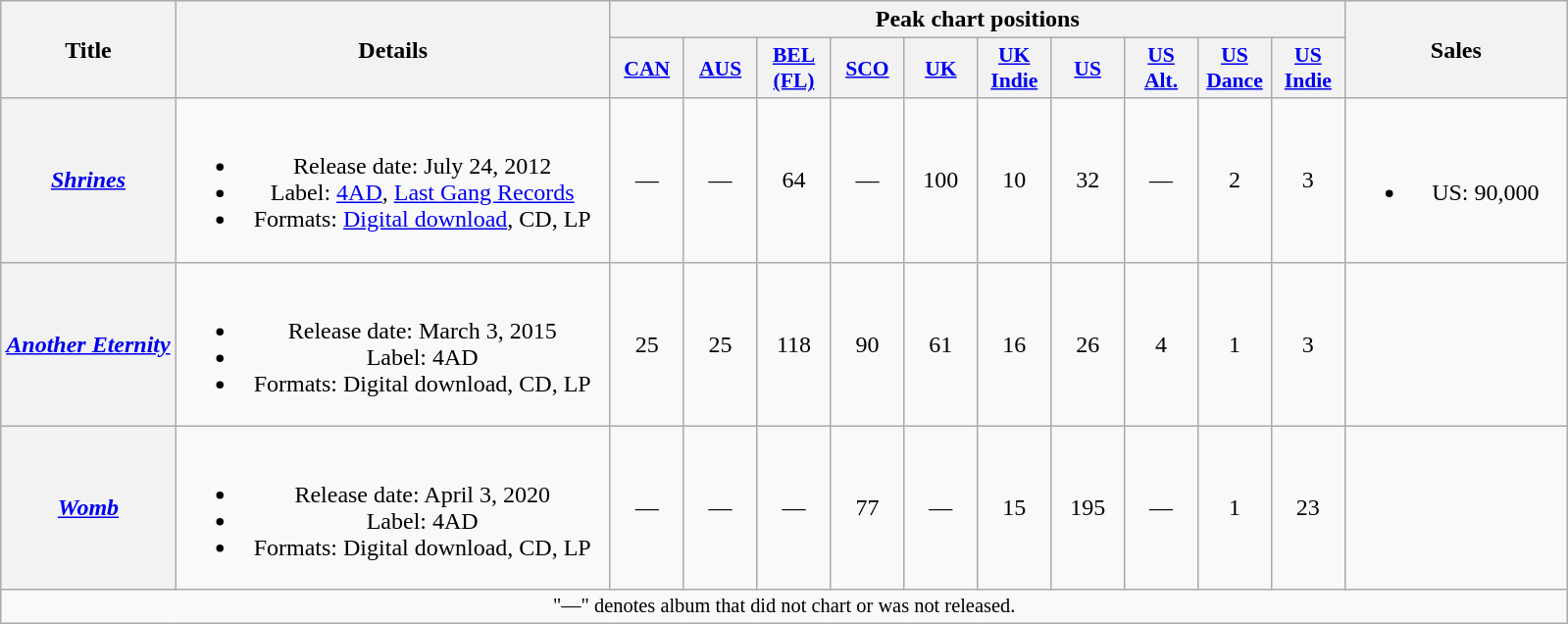<table class="wikitable plainrowheaders" style="text-align:center;">
<tr>
<th rowspan="2">Title</th>
<th rowspan="2" style="width:18em;">Details</th>
<th colspan="10">Peak chart positions</th>
<th rowspan="2" style="width:9em;">Sales</th>
</tr>
<tr>
<th scope="col" style="width:3em;font-size:90%;"><a href='#'>CAN</a><br></th>
<th scope="col" style="width:3em;font-size:90%;"><a href='#'>AUS</a><br></th>
<th scope="col" style="width:3em;font-size:90%;"><a href='#'>BEL (FL)</a><br></th>
<th scope="col" style="width:3em;font-size:90%;"><a href='#'>SCO</a><br></th>
<th scope="col" style="width:3em;font-size:90%;"><a href='#'>UK</a><br></th>
<th scope="col" style="width:3em;font-size:90%;"><a href='#'>UK<br>Indie</a><br></th>
<th scope="col" style="width:3em;font-size:90%;"><a href='#'>US</a><br></th>
<th scope="col" style="width:3em;font-size:90%;"><a href='#'>US<br>Alt.</a><br></th>
<th scope="col" style="width:3em;font-size:90%;"><a href='#'>US<br>Dance</a><br></th>
<th scope="col" style="width:3em;font-size:90%;"><a href='#'>US<br>Indie</a><br></th>
</tr>
<tr>
<th scope="row"><em><a href='#'>Shrines</a></em></th>
<td><br><ul><li>Release date: July 24, 2012</li><li>Label: <a href='#'>4AD</a>, <a href='#'>Last Gang Records</a></li><li>Formats: <a href='#'>Digital download</a>, CD, LP</li></ul></td>
<td>—</td>
<td>—</td>
<td>64</td>
<td>—</td>
<td>100</td>
<td>10</td>
<td>32</td>
<td>—</td>
<td>2</td>
<td>3</td>
<td><br><ul><li>US: 90,000</li></ul></td>
</tr>
<tr>
<th scope="row"><em><a href='#'>Another Eternity</a></em></th>
<td><br><ul><li>Release date: March 3, 2015</li><li>Label: 4AD</li><li>Formats: Digital download, CD, LP</li></ul></td>
<td>25</td>
<td>25</td>
<td>118</td>
<td>90</td>
<td>61</td>
<td>16</td>
<td>26</td>
<td>4</td>
<td>1</td>
<td>3</td>
<td></td>
</tr>
<tr>
<th scope="row"><em><a href='#'>Womb</a></em></th>
<td><br><ul><li>Release date: April 3, 2020</li><li>Label: 4AD</li><li>Formats: Digital download, CD, LP</li></ul></td>
<td>—</td>
<td>—</td>
<td>—</td>
<td>77</td>
<td>—</td>
<td>15</td>
<td>195</td>
<td>—</td>
<td>1</td>
<td>23</td>
<td></td>
</tr>
<tr>
<td colspan="15" style="font-size:85%">"—" denotes album that did not chart or was not released.</td>
</tr>
</table>
